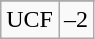<table class="wikitable">
<tr>
</tr>
<tr>
<td>UCF</td>
<td>–2</td>
</tr>
</table>
